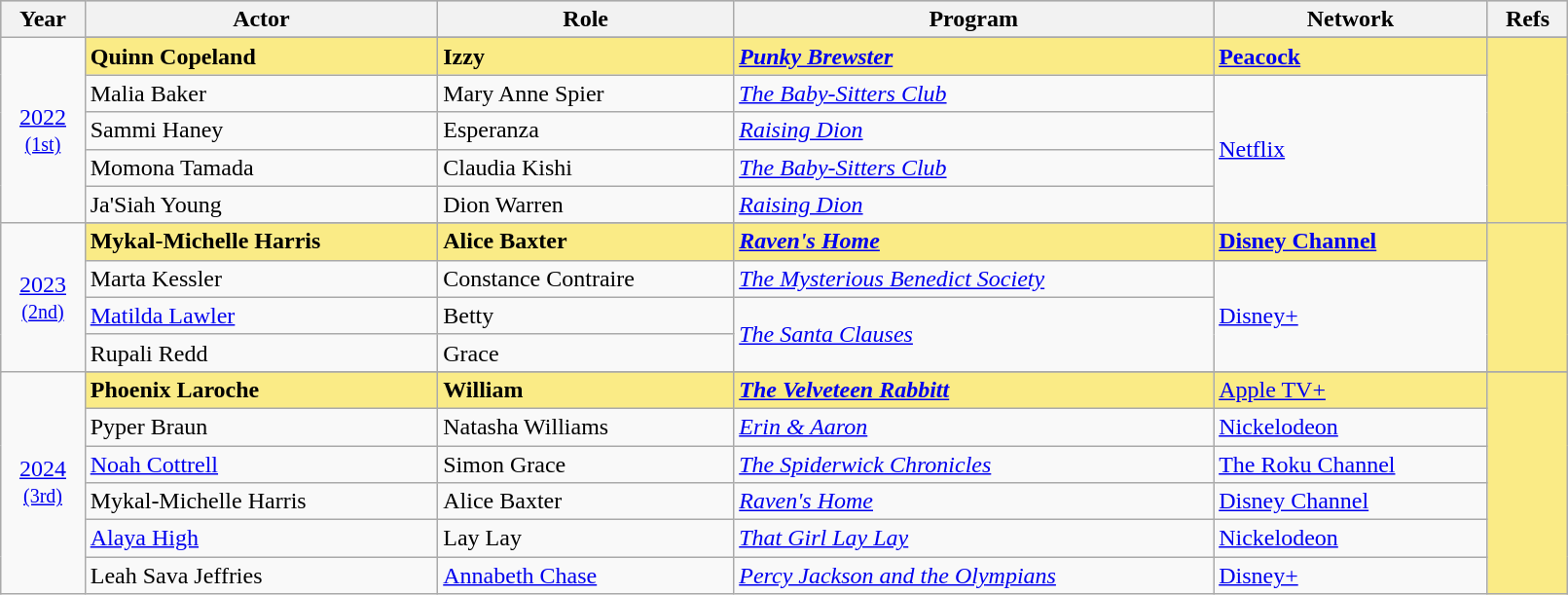<table class="wikitable"  width="85%">
<tr bgcolor="#bebebe">
<th>Year</th>
<th>Actor</th>
<th>Role</th>
<th>Program</th>
<th>Network</th>
<th>Refs</th>
</tr>
<tr>
<td rowspan=6 style="text-align:center"><a href='#'>2022</a><br><small><a href='#'>(1st)</a></small></td>
</tr>
<tr style="background:#FAEB86">
<td><strong>Quinn Copeland</strong></td>
<td><strong>Izzy</strong></td>
<td><strong><em><a href='#'>Punky Brewster</a></em></strong></td>
<td><strong><a href='#'>Peacock</a></strong></td>
<td rowspan=6 style="text-align:center"></td>
</tr>
<tr>
<td>Malia Baker</td>
<td>Mary Anne Spier</td>
<td><em><a href='#'>The Baby-Sitters Club</a></em></td>
<td rowspan=4><a href='#'>Netflix</a></td>
</tr>
<tr>
<td>Sammi Haney</td>
<td>Esperanza</td>
<td><em><a href='#'>Raising Dion</a></em></td>
</tr>
<tr>
<td>Momona Tamada</td>
<td>Claudia Kishi</td>
<td><em><a href='#'>The Baby-Sitters Club</a></em></td>
</tr>
<tr>
<td>Ja'Siah Young</td>
<td>Dion Warren</td>
<td><em><a href='#'>Raising Dion</a></em></td>
</tr>
<tr>
<td rowspan=5 style="text-align:center"><a href='#'>2023</a><br><small><a href='#'>(2nd)</a></small></td>
</tr>
<tr style="background:#FAEB86">
<td><strong>Mykal-Michelle Harris</strong></td>
<td><strong>Alice Baxter</strong></td>
<td><strong><em><a href='#'>Raven's Home</a></em></strong></td>
<td><strong><a href='#'>Disney Channel</a></strong></td>
<td rowspan=4 style="text-align:center"></td>
</tr>
<tr>
<td>Marta Kessler</td>
<td>Constance Contraire</td>
<td><em><a href='#'>The Mysterious Benedict Society</a></em></td>
<td rowspan=3><a href='#'>Disney+</a></td>
</tr>
<tr>
<td><a href='#'>Matilda Lawler</a></td>
<td>Betty</td>
<td rowspan=2><em><a href='#'>The Santa Clauses</a></em></td>
</tr>
<tr>
<td>Rupali Redd</td>
<td>Grace</td>
</tr>
<tr>
<td rowspan=7 style="text-align:center"><a href='#'>2024</a><br><small><a href='#'>(3rd)</a></small></td>
</tr>
<tr style="background:#FAEB86">
<td><strong>Phoenix Laroche</strong></td>
<td><strong>William</strong></td>
<td><strong><em><a href='#'>The Velveteen Rabbitt</a></em></strong></td>
<td><a href='#'>Apple TV+</a></td>
<td rowspan=7 style="text-align:center"></td>
</tr>
<tr>
<td>Pyper Braun</td>
<td>Natasha Williams</td>
<td><em><a href='#'>Erin & Aaron</a></em></td>
<td><a href='#'>Nickelodeon</a></td>
</tr>
<tr>
<td><a href='#'>Noah Cottrell</a></td>
<td>Simon Grace</td>
<td><em><a href='#'>The Spiderwick Chronicles</a></em></td>
<td><a href='#'>The Roku Channel</a></td>
</tr>
<tr>
<td>Mykal-Michelle Harris</td>
<td>Alice Baxter</td>
<td><em><a href='#'>Raven's Home</a></em></td>
<td><a href='#'>Disney Channel</a></td>
</tr>
<tr>
<td><a href='#'>Alaya High</a></td>
<td>Lay Lay</td>
<td><em><a href='#'>That Girl Lay Lay</a></em></td>
<td><a href='#'>Nickelodeon</a></td>
</tr>
<tr>
<td>Leah Sava Jeffries</td>
<td><a href='#'>Annabeth Chase</a></td>
<td><em><a href='#'>Percy Jackson and the Olympians</a></em></td>
<td><a href='#'>Disney+</a></td>
</tr>
</table>
